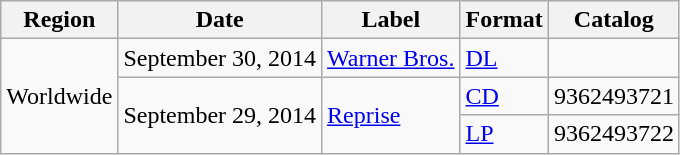<table class="wikitable">
<tr>
<th>Region</th>
<th>Date</th>
<th>Label</th>
<th>Format</th>
<th>Catalog</th>
</tr>
<tr>
<td rowspan=3>Worldwide</td>
<td>September 30, 2014</td>
<td><a href='#'>Warner Bros.</a></td>
<td><a href='#'>DL</a></td>
<td></td>
</tr>
<tr>
<td rowspan=2>September 29, 2014</td>
<td rowspan=2><a href='#'>Reprise</a></td>
<td><a href='#'>CD</a></td>
<td>9362493721</td>
</tr>
<tr>
<td><a href='#'>LP</a></td>
<td>9362493722</td>
</tr>
</table>
